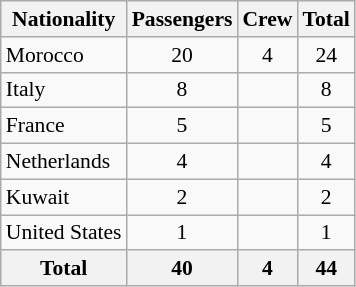<table class="wikitable sortable" style="font-size:90%">
<tr>
<th>Nationality</th>
<th>Passengers</th>
<th>Crew</th>
<th>Total</th>
</tr>
<tr>
<td>Morocco</td>
<td style="text-align:center;">20</td>
<td style="text-align:center;">4</td>
<td style="text-align:center;">24</td>
</tr>
<tr>
<td>Italy</td>
<td style="text-align:center;">8</td>
<td></td>
<td style="text-align:center;">8</td>
</tr>
<tr>
<td>France</td>
<td style="text-align:center;">5</td>
<td></td>
<td style="text-align:center;">5</td>
</tr>
<tr>
<td>Netherlands</td>
<td style="text-align:center;">4</td>
<td></td>
<td style="text-align:center;">4</td>
</tr>
<tr>
<td>Kuwait</td>
<td style="text-align:center;">2</td>
<td></td>
<td style="text-align:center;">2</td>
</tr>
<tr>
<td>United States</td>
<td style="text-align:center;">1</td>
<td></td>
<td style="text-align:center;">1</td>
</tr>
<tr>
<th>Total</th>
<th>40</th>
<th>4</th>
<th>44</th>
</tr>
</table>
